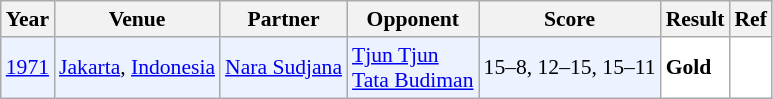<table class="sortable wikitable" style="font-size: 90%;">
<tr>
<th>Year</th>
<th>Venue</th>
<th>Partner</th>
<th>Opponent</th>
<th>Score</th>
<th>Result</th>
<th>Ref</th>
</tr>
<tr style="background:#ECF2FF">
<td align="center"><a href='#'>1971</a></td>
<td align="left"><a href='#'>Jakarta</a>, <a href='#'>Indonesia</a></td>
<td align="left"> <a href='#'>Nara Sudjana</a></td>
<td align="left"> <a href='#'>Tjun Tjun</a><br>  <a href='#'>Tata Budiman</a></td>
<td align="left">15–8, 12–15, 15–11</td>
<td style="text-align:left; background:white"> <strong>Gold</strong></td>
<td style="text-align:center; background:white"></td>
</tr>
</table>
